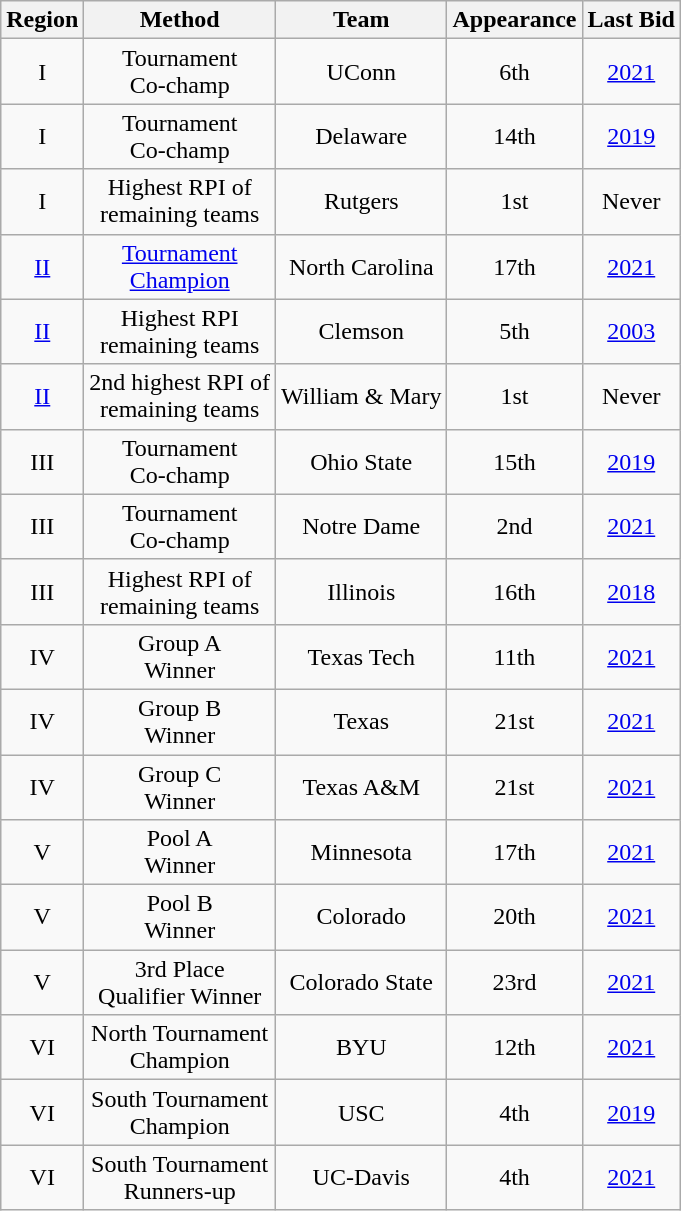<table class="wikitable sortable" style="text-align:center">
<tr>
<th>Region</th>
<th>Method</th>
<th>Team</th>
<th>Appearance</th>
<th>Last Bid</th>
</tr>
<tr>
<td>I</td>
<td>Tournament<br>Co-champ</td>
<td>UConn</td>
<td>6th</td>
<td><a href='#'>2021</a></td>
</tr>
<tr>
<td>I</td>
<td>Tournament<br>Co-champ</td>
<td>Delaware</td>
<td>14th</td>
<td><a href='#'>2019</a></td>
</tr>
<tr>
<td>I</td>
<td>Highest RPI of<br>remaining teams</td>
<td>Rutgers</td>
<td>1st</td>
<td>Never</td>
</tr>
<tr>
<td><a href='#'>II</a></td>
<td><a href='#'>Tournament<br>Champion</a></td>
<td>North Carolina</td>
<td>17th</td>
<td><a href='#'>2021</a></td>
</tr>
<tr>
<td><a href='#'>II</a></td>
<td>Highest RPI <br>remaining teams</td>
<td>Clemson</td>
<td>5th</td>
<td><a href='#'>2003</a></td>
</tr>
<tr>
<td><a href='#'>II</a></td>
<td>2nd highest RPI of<br>remaining teams</td>
<td>William & Mary</td>
<td>1st</td>
<td>Never</td>
</tr>
<tr>
<td>III</td>
<td>Tournament<br>Co-champ</td>
<td>Ohio State</td>
<td>15th</td>
<td><a href='#'>2019</a></td>
</tr>
<tr>
<td>III</td>
<td>Tournament<br>Co-champ</td>
<td>Notre Dame</td>
<td>2nd</td>
<td><a href='#'>2021</a></td>
</tr>
<tr>
<td>III</td>
<td>Highest RPI of<br>remaining teams</td>
<td>Illinois</td>
<td>16th</td>
<td><a href='#'>2018</a></td>
</tr>
<tr>
<td>IV</td>
<td>Group A<br>Winner</td>
<td>Texas Tech</td>
<td>11th</td>
<td><a href='#'>2021</a></td>
</tr>
<tr>
<td>IV</td>
<td>Group B<br>Winner</td>
<td>Texas</td>
<td>21st</td>
<td><a href='#'>2021</a></td>
</tr>
<tr>
<td>IV</td>
<td>Group C<br>Winner</td>
<td>Texas A&M</td>
<td>21st</td>
<td><a href='#'>2021</a></td>
</tr>
<tr>
<td>V</td>
<td>Pool A<br>Winner</td>
<td>Minnesota</td>
<td>17th</td>
<td><a href='#'>2021</a></td>
</tr>
<tr>
<td>V</td>
<td>Pool B<br>Winner</td>
<td>Colorado</td>
<td>20th</td>
<td><a href='#'>2021</a></td>
</tr>
<tr>
<td>V</td>
<td>3rd Place<br>Qualifier Winner</td>
<td>Colorado State</td>
<td>23rd</td>
<td><a href='#'>2021</a></td>
</tr>
<tr>
<td>VI</td>
<td>North Tournament<br>Champion</td>
<td>BYU</td>
<td>12th</td>
<td><a href='#'>2021</a></td>
</tr>
<tr>
<td>VI</td>
<td>South Tournament<br>Champion</td>
<td>USC</td>
<td>4th</td>
<td><a href='#'>2019</a></td>
</tr>
<tr>
<td>VI</td>
<td>South Tournament<br>Runners-up</td>
<td>UC-Davis</td>
<td>4th</td>
<td><a href='#'>2021</a></td>
</tr>
</table>
